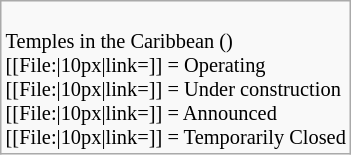<table class="wikitable floatright" style="font-size: 85%;">
<tr>
<td><br>Temples in the Caribbean ()<br>
[[File:|10px|link=]] = Operating<br>
[[File:|10px|link=]] = Under construction<br>
[[File:|10px|link=]] = Announced<br>
[[File:|10px|link=]] = Temporarily Closed</td>
</tr>
</table>
